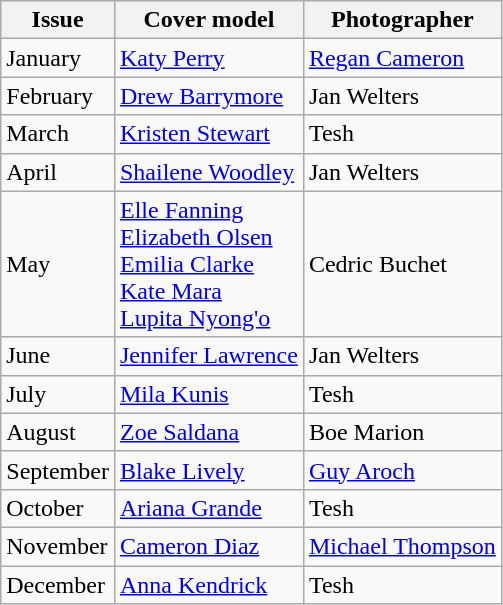<table class="sortable wikitable">
<tr>
<th>Issue</th>
<th>Cover model</th>
<th>Photographer</th>
</tr>
<tr>
<td>January</td>
<td><a href='#'>Katy Perry</a></td>
<td><a href='#'>Regan Cameron</a></td>
</tr>
<tr>
<td>February</td>
<td><a href='#'>Drew Barrymore</a></td>
<td>Jan Welters</td>
</tr>
<tr>
<td>March</td>
<td><a href='#'>Kristen Stewart</a></td>
<td>Tesh</td>
</tr>
<tr>
<td>April</td>
<td><a href='#'>Shailene Woodley</a></td>
<td>Jan Welters</td>
</tr>
<tr>
<td>May</td>
<td><a href='#'>Elle Fanning</a><br><a href='#'>Elizabeth Olsen</a><br><a href='#'>Emilia Clarke</a><br><a href='#'>Kate Mara</a><br><a href='#'>Lupita Nyong'o</a></td>
<td>Cedric Buchet</td>
</tr>
<tr>
<td>June</td>
<td><a href='#'>Jennifer Lawrence</a></td>
<td>Jan Welters</td>
</tr>
<tr>
<td>July</td>
<td><a href='#'>Mila Kunis</a></td>
<td>Tesh</td>
</tr>
<tr>
<td>August</td>
<td><a href='#'>Zoe Saldana</a></td>
<td>Boe Marion</td>
</tr>
<tr>
<td>September</td>
<td><a href='#'>Blake Lively</a></td>
<td><a href='#'>Guy Aroch</a></td>
</tr>
<tr>
<td>October</td>
<td><a href='#'>Ariana Grande</a></td>
<td>Tesh</td>
</tr>
<tr>
<td>November</td>
<td><a href='#'>Cameron Diaz</a></td>
<td><a href='#'>Michael Thompson</a></td>
</tr>
<tr>
<td>December</td>
<td><a href='#'>Anna Kendrick</a></td>
<td>Tesh</td>
</tr>
</table>
